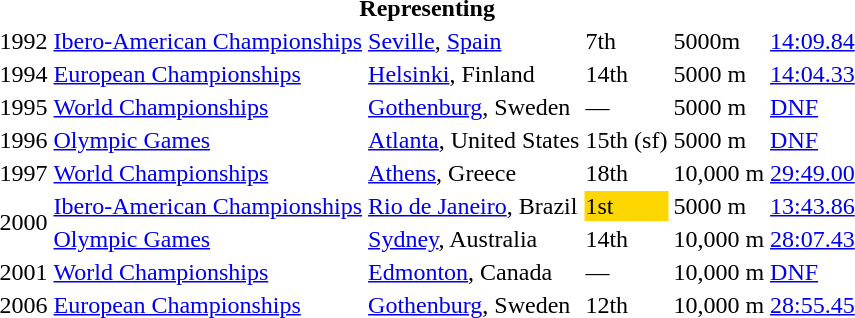<table>
<tr>
<th colspan="6">Representing </th>
</tr>
<tr>
<td>1992</td>
<td><a href='#'>Ibero-American Championships</a></td>
<td><a href='#'>Seville</a>, <a href='#'>Spain</a></td>
<td>7th</td>
<td>5000m</td>
<td><a href='#'>14:09.84</a></td>
</tr>
<tr>
<td>1994</td>
<td><a href='#'>European Championships</a></td>
<td><a href='#'>Helsinki</a>, Finland</td>
<td>14th</td>
<td>5000 m</td>
<td><a href='#'>14:04.33</a></td>
</tr>
<tr>
<td>1995</td>
<td><a href='#'>World Championships</a></td>
<td><a href='#'>Gothenburg</a>, Sweden</td>
<td>—</td>
<td>5000 m</td>
<td><a href='#'>DNF</a></td>
</tr>
<tr>
<td>1996</td>
<td><a href='#'>Olympic Games</a></td>
<td><a href='#'>Atlanta</a>, United States</td>
<td>15th (sf)</td>
<td>5000 m</td>
<td><a href='#'>DNF</a></td>
</tr>
<tr>
<td>1997</td>
<td><a href='#'>World Championships</a></td>
<td><a href='#'>Athens</a>, Greece</td>
<td>18th</td>
<td>10,000 m</td>
<td><a href='#'>29:49.00</a></td>
</tr>
<tr>
<td rowspan=2>2000</td>
<td><a href='#'>Ibero-American Championships</a></td>
<td><a href='#'>Rio de Janeiro</a>, Brazil</td>
<td bgcolor=gold>1st</td>
<td>5000 m</td>
<td><a href='#'>13:43.86</a></td>
</tr>
<tr>
<td><a href='#'>Olympic Games</a></td>
<td><a href='#'>Sydney</a>, Australia</td>
<td>14th</td>
<td>10,000 m</td>
<td><a href='#'>28:07.43</a></td>
</tr>
<tr>
<td>2001</td>
<td><a href='#'>World Championships</a></td>
<td><a href='#'>Edmonton</a>, Canada</td>
<td>—</td>
<td>10,000 m</td>
<td><a href='#'>DNF</a></td>
</tr>
<tr>
<td>2006</td>
<td><a href='#'>European Championships</a></td>
<td><a href='#'>Gothenburg</a>, Sweden</td>
<td>12th</td>
<td>10,000 m</td>
<td><a href='#'>28:55.45</a></td>
</tr>
</table>
